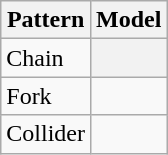<table class="wikitable">
<tr>
<th>Pattern</th>
<th>Model</th>
</tr>
<tr>
<td>Chain</td>
<th></th>
</tr>
<tr>
<td>Fork</td>
<td></td>
</tr>
<tr>
<td>Collider</td>
<td></td>
</tr>
</table>
